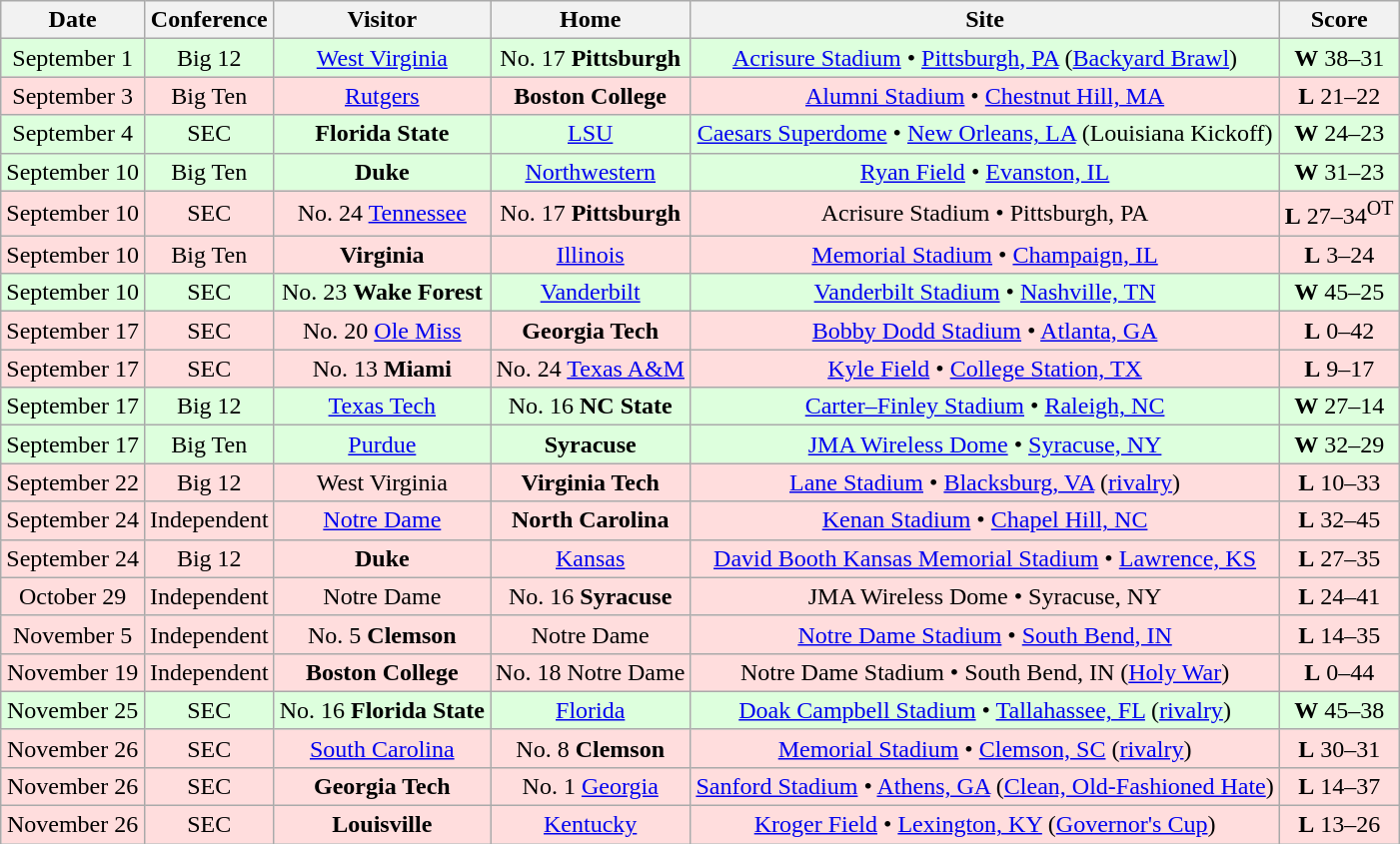<table class="wikitable" style="text-align:center">
<tr>
<th>Date</th>
<th>Conference</th>
<th>Visitor</th>
<th>Home</th>
<th>Site</th>
<th>Score</th>
</tr>
<tr style="background:#DDFFDD;">
<td>September 1</td>
<td>Big 12</td>
<td><a href='#'>West Virginia</a></td>
<td>No. 17 <strong>Pittsburgh</strong></td>
<td><a href='#'>Acrisure Stadium</a> • <a href='#'>Pittsburgh, PA</a> (<a href='#'>Backyard Brawl</a>)</td>
<td><strong>W</strong> 38–31</td>
</tr>
<tr style="background:#FFDDDD;">
<td>September 3</td>
<td>Big Ten</td>
<td><a href='#'>Rutgers</a></td>
<td><strong>Boston College</strong></td>
<td><a href='#'>Alumni Stadium</a> • <a href='#'>Chestnut Hill, MA</a></td>
<td><strong>L</strong> 21–22</td>
</tr>
<tr style="background:#DDFFDD;">
<td>September 4</td>
<td>SEC</td>
<td><strong>Florida State</strong></td>
<td><a href='#'>LSU</a></td>
<td><a href='#'>Caesars Superdome</a> • <a href='#'>New Orleans, LA</a> (Louisiana Kickoff)</td>
<td><strong>W</strong> 24–23</td>
</tr>
<tr style="background:#DDFFDD;">
<td>September 10</td>
<td>Big Ten</td>
<td><strong>Duke</strong></td>
<td><a href='#'>Northwestern</a></td>
<td><a href='#'>Ryan Field</a> • <a href='#'>Evanston, IL</a></td>
<td><strong>W</strong> 31–23</td>
</tr>
<tr style="background:#FFDDDD;">
<td>September 10</td>
<td>SEC</td>
<td>No. 24 <a href='#'>Tennessee</a></td>
<td>No. 17 <strong>Pittsburgh</strong></td>
<td>Acrisure Stadium • Pittsburgh, PA</td>
<td><strong>L</strong> 27–34<sup>OT</sup></td>
</tr>
<tr style="background:#FFDDDD;">
<td>September 10</td>
<td>Big Ten</td>
<td><strong>Virginia</strong></td>
<td><a href='#'>Illinois</a></td>
<td><a href='#'>Memorial Stadium</a> • <a href='#'>Champaign, IL</a></td>
<td><strong>L</strong> 3–24</td>
</tr>
<tr style="background:#DDFFDD;">
<td>September 10</td>
<td>SEC</td>
<td>No. 23 <strong>Wake Forest</strong></td>
<td><a href='#'>Vanderbilt</a></td>
<td><a href='#'>Vanderbilt Stadium</a> • <a href='#'>Nashville, TN</a></td>
<td><strong>W</strong> 45–25</td>
</tr>
<tr style="background:#FFDDDD;">
<td>September 17</td>
<td>SEC</td>
<td>No. 20 <a href='#'>Ole Miss</a></td>
<td><strong>Georgia Tech</strong></td>
<td><a href='#'>Bobby Dodd Stadium</a> • <a href='#'>Atlanta, GA</a></td>
<td><strong>L</strong> 0–42</td>
</tr>
<tr style="background:#FFDDDD;">
<td>September 17</td>
<td>SEC</td>
<td>No. 13 <strong>Miami</strong></td>
<td>No. 24 <a href='#'>Texas A&M</a></td>
<td><a href='#'>Kyle Field</a> • <a href='#'>College Station, TX</a></td>
<td><strong>L</strong> 9–17</td>
</tr>
<tr style="background:#DDFFDD;">
<td>September 17</td>
<td>Big 12</td>
<td><a href='#'>Texas Tech</a></td>
<td>No. 16 <strong>NC State</strong></td>
<td><a href='#'>Carter–Finley Stadium</a> • <a href='#'>Raleigh, NC</a></td>
<td><strong>W</strong> 27–14</td>
</tr>
<tr style="background:#DDFFDD;">
<td>September 17</td>
<td>Big Ten</td>
<td><a href='#'>Purdue</a></td>
<td><strong>Syracuse</strong></td>
<td><a href='#'>JMA Wireless Dome</a> • <a href='#'>Syracuse, NY</a></td>
<td><strong>W</strong> 32–29</td>
</tr>
<tr style="background:#FFDDDD;">
<td>September 22</td>
<td>Big 12</td>
<td>West Virginia</td>
<td><strong>Virginia Tech</strong></td>
<td><a href='#'>Lane Stadium</a> • <a href='#'>Blacksburg, VA</a> (<a href='#'>rivalry</a>)</td>
<td><strong>L</strong> 10–33</td>
</tr>
<tr style="background:#FFDDDD;">
<td>September 24</td>
<td>Independent</td>
<td><a href='#'>Notre Dame</a></td>
<td><strong>North Carolina</strong></td>
<td><a href='#'>Kenan Stadium</a> • <a href='#'>Chapel Hill, NC</a></td>
<td><strong>L</strong> 32–45</td>
</tr>
<tr style="background:#FFDDDD;">
<td>September 24</td>
<td>Big 12</td>
<td><strong>Duke</strong></td>
<td><a href='#'>Kansas</a></td>
<td><a href='#'>David Booth Kansas Memorial Stadium</a> • <a href='#'>Lawrence, KS</a></td>
<td><strong>L</strong> 27–35</td>
</tr>
<tr style="background:#FFDDDD;">
<td>October 29</td>
<td>Independent</td>
<td>Notre Dame</td>
<td>No. 16 <strong>Syracuse</strong></td>
<td>JMA Wireless Dome • Syracuse, NY</td>
<td><strong>L</strong> 24–41</td>
</tr>
<tr style="background:#FFDDDD;">
<td>November 5</td>
<td>Independent</td>
<td>No. 5 <strong>Clemson</strong></td>
<td>Notre Dame</td>
<td><a href='#'>Notre Dame Stadium</a> • <a href='#'>South Bend, IN</a></td>
<td><strong>L</strong> 14–35</td>
</tr>
<tr style="background:#FFDDDD;">
<td>November 19</td>
<td>Independent</td>
<td><strong>Boston College</strong></td>
<td>No. 18 Notre Dame</td>
<td>Notre Dame Stadium • South Bend, IN (<a href='#'>Holy War</a>)</td>
<td><strong>L</strong> 0–44</td>
</tr>
<tr style="background:#DDFFDD;">
<td>November 25</td>
<td>SEC</td>
<td>No. 16 <strong>Florida State</strong></td>
<td><a href='#'>Florida</a></td>
<td><a href='#'>Doak Campbell Stadium</a> • <a href='#'>Tallahassee, FL</a> (<a href='#'>rivalry</a>)</td>
<td><strong>W</strong> 45–38</td>
</tr>
<tr style="background:#FFDDDD;">
<td>November 26</td>
<td>SEC</td>
<td><a href='#'>South Carolina</a></td>
<td>No. 8 <strong>Clemson</strong></td>
<td><a href='#'>Memorial Stadium</a> • <a href='#'>Clemson, SC</a> (<a href='#'>rivalry</a>)</td>
<td><strong>L</strong> 30–31</td>
</tr>
<tr style="background:#FFDDDD;">
<td>November 26</td>
<td>SEC</td>
<td><strong>Georgia Tech</strong></td>
<td>No. 1 <a href='#'>Georgia</a></td>
<td><a href='#'>Sanford Stadium</a> • <a href='#'>Athens, GA</a> (<a href='#'>Clean, Old-Fashioned Hate</a>)</td>
<td><strong>L</strong> 14–37</td>
</tr>
<tr style="background:#FFDDDD;">
<td>November 26</td>
<td>SEC</td>
<td><strong>Louisville</strong></td>
<td><a href='#'>Kentucky</a></td>
<td><a href='#'>Kroger Field</a> • <a href='#'>Lexington, KY</a> (<a href='#'>Governor's Cup</a>)</td>
<td><strong>L</strong> 13–26</td>
</tr>
</table>
